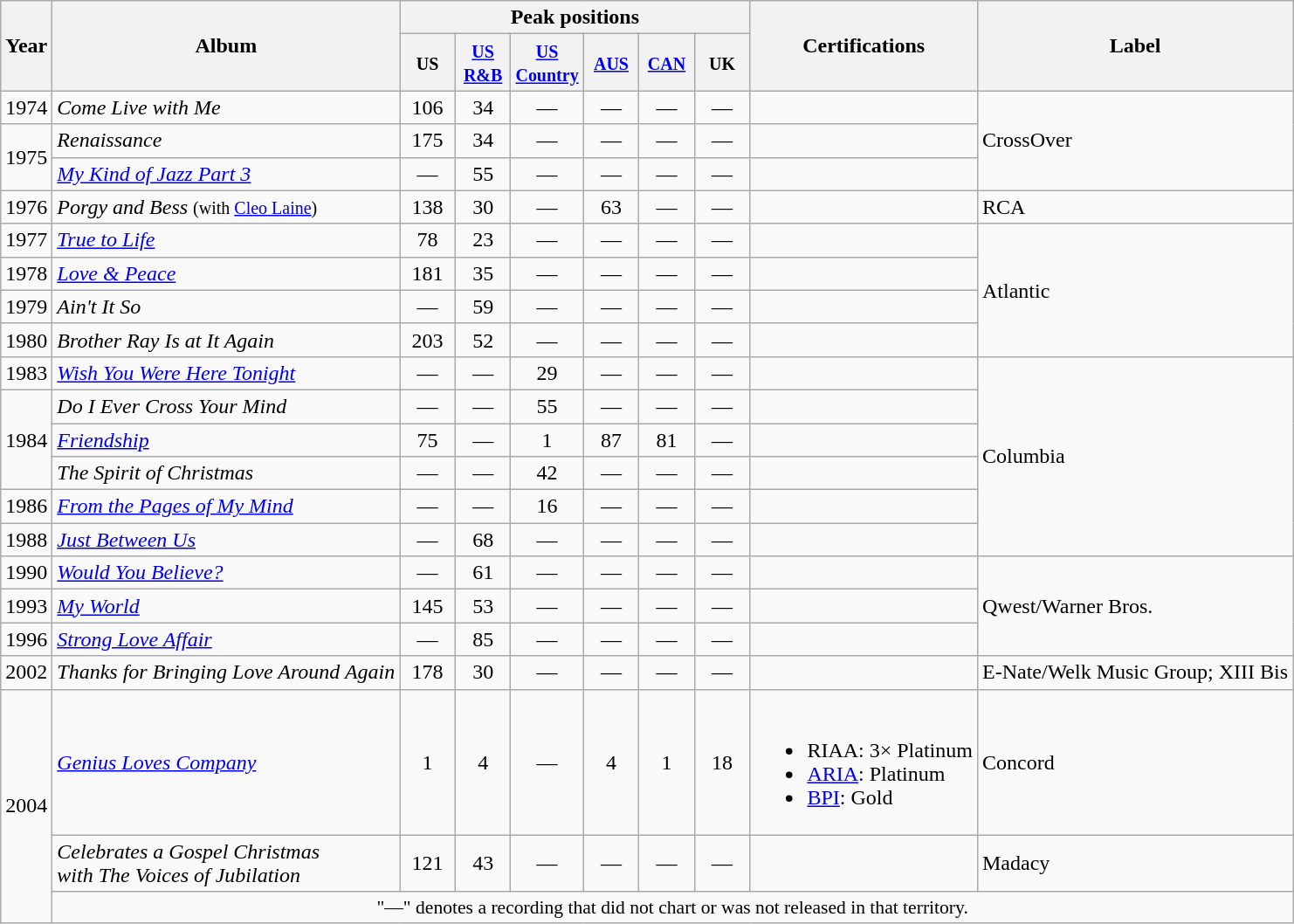<table class="wikitable">
<tr>
<th rowspan="2">Year</th>
<th rowspan="2">Album</th>
<th colspan="6">Peak positions</th>
<th rowspan="2">Certifications</th>
<th rowspan="2">Label</th>
</tr>
<tr>
<th width="35"><small>US</small><br></th>
<th width="35"><small> <a href='#'>US<br>R&B</a></small><br><small> </small></th>
<th width="35"><small><a href='#'>US Country</a></small><br></th>
<th width="35"><small><a href='#'>AUS</a></small><br></th>
<th width="35"><small><a href='#'>CAN</a></small></th>
<th width="35"><small>UK</small><br></th>
</tr>
<tr>
<td>1974</td>
<td><em>Come Live with Me</em></td>
<td align="center">106</td>
<td align="center">34</td>
<td align="center">—</td>
<td align="center">—</td>
<td align="center">—</td>
<td align="center">—</td>
<td></td>
<td rowspan="3">CrossOver</td>
</tr>
<tr>
<td rowspan="2">1975</td>
<td><em>Renaissance</em></td>
<td align="center">175</td>
<td align="center">34</td>
<td align="center">—</td>
<td align="center">—</td>
<td align="center">—</td>
<td align="center">—</td>
<td></td>
</tr>
<tr>
<td><em><a href='#'>My Kind of Jazz Part 3</a></em></td>
<td align="center">—</td>
<td align="center">55</td>
<td align="center">—</td>
<td align="center">—</td>
<td align="center">—</td>
<td align="center">—</td>
<td></td>
</tr>
<tr>
<td>1976</td>
<td><em>Porgy and Bess</em> <small>(with <a href='#'>Cleo Laine</a>)</small></td>
<td align="center">138</td>
<td align="center">30</td>
<td align="center">—</td>
<td align="center">63</td>
<td align="center">—</td>
<td align="center">—</td>
<td></td>
<td>RCA</td>
</tr>
<tr>
<td>1977</td>
<td><em><a href='#'>True to Life</a></em></td>
<td align="center">78</td>
<td align="center">23</td>
<td align="center">—</td>
<td align="center">—</td>
<td align="center">—</td>
<td align="center">—</td>
<td></td>
<td rowspan="4">Atlantic</td>
</tr>
<tr>
<td>1978</td>
<td><em><a href='#'>Love & Peace</a></em></td>
<td align="center">181</td>
<td align="center">35</td>
<td align="center">—</td>
<td align="center">—</td>
<td align="center">—</td>
<td align="center">—</td>
<td></td>
</tr>
<tr>
<td>1979</td>
<td><em>Ain't It So</em></td>
<td align="center">—</td>
<td align="center">59</td>
<td align="center">—</td>
<td align="center">—</td>
<td align="center">—</td>
<td align="center">—</td>
<td></td>
</tr>
<tr>
<td>1980</td>
<td><em>Brother Ray Is at It Again</em></td>
<td align="center">203</td>
<td align="center">52</td>
<td align="center">—</td>
<td align="center">—</td>
<td align="center">—</td>
<td align="center">—</td>
<td></td>
</tr>
<tr>
<td>1983</td>
<td><em><a href='#'>Wish You Were Here Tonight</a></em></td>
<td align="center">—</td>
<td align="center">—</td>
<td align="center">29</td>
<td align="center">—</td>
<td align="center">—</td>
<td align="center">—</td>
<td></td>
<td rowspan="6">Columbia</td>
</tr>
<tr>
<td rowspan="3">1984</td>
<td><em>Do I Ever Cross Your Mind</em></td>
<td align="center">—</td>
<td align="center">—</td>
<td align="center">55</td>
<td align="center">—</td>
<td align="center">—</td>
<td align="center">—</td>
<td></td>
</tr>
<tr>
<td><em><a href='#'>Friendship</a></em></td>
<td align="center">75</td>
<td align="center">—</td>
<td align="center">1</td>
<td align="center">87</td>
<td align="center">81</td>
<td align="center">—</td>
<td></td>
</tr>
<tr>
<td><em>The Spirit of Christmas</em></td>
<td align="center">—</td>
<td align="center">—</td>
<td align="center">42</td>
<td align="center">—</td>
<td align="center">—</td>
<td align="center">—</td>
<td></td>
</tr>
<tr>
<td>1986</td>
<td><em><a href='#'>From the Pages of My Mind</a></em></td>
<td align="center">—</td>
<td align="center">—</td>
<td align="center">16</td>
<td align="center">—</td>
<td align="center">—</td>
<td align="center">—</td>
<td></td>
</tr>
<tr>
<td>1988</td>
<td><em><a href='#'>Just Between Us</a></em></td>
<td align="center">—</td>
<td align="center">68</td>
<td align="center">—</td>
<td align="center">—</td>
<td align="center">—</td>
<td align="center">—</td>
<td></td>
</tr>
<tr>
<td>1990</td>
<td><em><a href='#'>Would You Believe?</a></em></td>
<td align="center">—</td>
<td align="center">61</td>
<td align="center">—</td>
<td align="center">—</td>
<td align="center">—</td>
<td align="center">—</td>
<td></td>
<td rowspan="3">Qwest/Warner Bros.</td>
</tr>
<tr>
<td>1993</td>
<td><em><a href='#'>My World</a></em></td>
<td align="center">145</td>
<td align="center">53</td>
<td align="center">—</td>
<td align="center">—</td>
<td align="center">—</td>
<td align="center">—</td>
<td></td>
</tr>
<tr>
<td rowspan="1">1996</td>
<td><em><a href='#'>Strong Love Affair</a></em></td>
<td align="center">—</td>
<td align="center">85</td>
<td align="center">—</td>
<td align="center">—</td>
<td align="center">—</td>
<td align="center">—</td>
<td></td>
</tr>
<tr>
<td>2002</td>
<td><em>Thanks for Bringing Love Around Again</em></td>
<td align="center">178</td>
<td align="center">30</td>
<td align="center">—</td>
<td align="center">—</td>
<td align="center">—</td>
<td align="center">—</td>
<td></td>
<td>E-Nate/Welk Music Group; XIII Bis</td>
</tr>
<tr>
<td rowspan="3">2004</td>
<td><em><a href='#'>Genius Loves Company</a></em></td>
<td align="center">1</td>
<td align="center">4</td>
<td align="center">—</td>
<td align="center">4</td>
<td align="center">1</td>
<td align="center">18</td>
<td><br><ul><li>RIAA: 3× Platinum</li><li><a href='#'>ARIA</a>: Platinum</li><li><a href='#'>BPI</a>: Gold</li></ul></td>
<td>Concord</td>
</tr>
<tr>
<td><em>Celebrates a Gospel Christmas<br>with The Voices of Jubilation</em></td>
<td align="center">121</td>
<td align="center">43</td>
<td align="center">—</td>
<td align="center">—</td>
<td align="center">—</td>
<td align="center">—</td>
<td></td>
<td>Madacy</td>
</tr>
<tr>
<td align="center" colspan="9" style="font-size:90%">"—" denotes a recording that did not chart or was not released in that territory.</td>
</tr>
</table>
